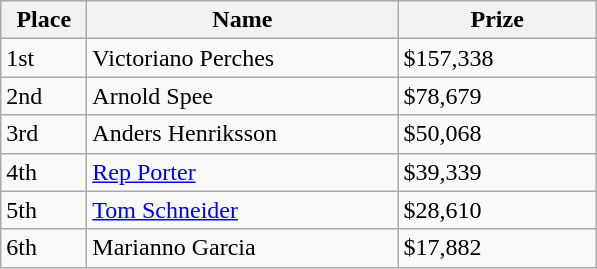<table class="wikitable">
<tr>
<th width="50">Place</th>
<th width="200">Name</th>
<th width="125">Prize</th>
</tr>
<tr>
<td>1st</td>
<td>Victoriano Perches</td>
<td>$157,338</td>
</tr>
<tr>
<td>2nd</td>
<td>Arnold Spee</td>
<td>$78,679</td>
</tr>
<tr>
<td>3rd</td>
<td>Anders Henriksson</td>
<td>$50,068</td>
</tr>
<tr>
<td>4th</td>
<td><a href='#'>Rep Porter</a></td>
<td>$39,339</td>
</tr>
<tr>
<td>5th</td>
<td><a href='#'>Tom Schneider</a></td>
<td>$28,610</td>
</tr>
<tr>
<td>6th</td>
<td>Marianno Garcia</td>
<td>$17,882</td>
</tr>
</table>
